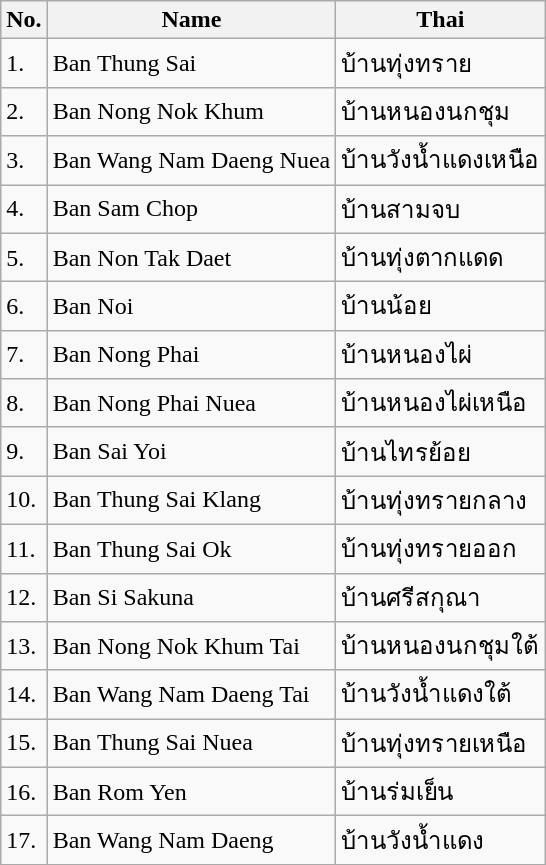<table class="wikitable sortable">
<tr>
<th>No.</th>
<th>Name</th>
<th>Thai</th>
</tr>
<tr>
<td>1.</td>
<td>Ban Thung Sai</td>
<td>บ้านทุ่งทราย</td>
</tr>
<tr>
<td>2.</td>
<td>Ban Nong Nok Khum</td>
<td>บ้านหนองนกชุม</td>
</tr>
<tr>
<td>3.</td>
<td>Ban Wang Nam Daeng Nuea</td>
<td>บ้านวังน้ำแดงเหนือ</td>
</tr>
<tr>
<td>4.</td>
<td>Ban Sam Chop</td>
<td>บ้านสามจบ</td>
</tr>
<tr>
<td>5.</td>
<td>Ban Non Tak Daet</td>
<td>บ้านทุ่งตากแดด</td>
</tr>
<tr>
<td>6.</td>
<td>Ban Noi</td>
<td>บ้านน้อย</td>
</tr>
<tr>
<td>7.</td>
<td>Ban Nong Phai</td>
<td>บ้านหนองไผ่</td>
</tr>
<tr>
<td>8.</td>
<td>Ban Nong Phai Nuea</td>
<td>บ้านหนองไผ่เหนือ</td>
</tr>
<tr>
<td>9.</td>
<td>Ban Sai Yoi</td>
<td>บ้านไทรย้อย</td>
</tr>
<tr>
<td>10.</td>
<td>Ban Thung Sai Klang</td>
<td>บ้านทุ่งทรายกลาง</td>
</tr>
<tr>
<td>11.</td>
<td>Ban Thung Sai Ok</td>
<td>บ้านทุ่งทรายออก</td>
</tr>
<tr>
<td>12.</td>
<td>Ban Si Sakuna</td>
<td>บ้านศรีสกุณา</td>
</tr>
<tr>
<td>13.</td>
<td>Ban Nong Nok Khum Tai</td>
<td>บ้านหนองนกชุมใต้</td>
</tr>
<tr>
<td>14.</td>
<td>Ban Wang Nam Daeng Tai</td>
<td>บ้านวังน้ำแดงใต้</td>
</tr>
<tr>
<td>15.</td>
<td>Ban Thung Sai Nuea</td>
<td>บ้านทุ่งทรายเหนือ</td>
</tr>
<tr>
<td>16.</td>
<td>Ban Rom Yen</td>
<td>บ้านร่มเย็น</td>
</tr>
<tr>
<td>17.</td>
<td>Ban Wang Nam Daeng</td>
<td>บ้านวังน้ำแดง</td>
</tr>
</table>
